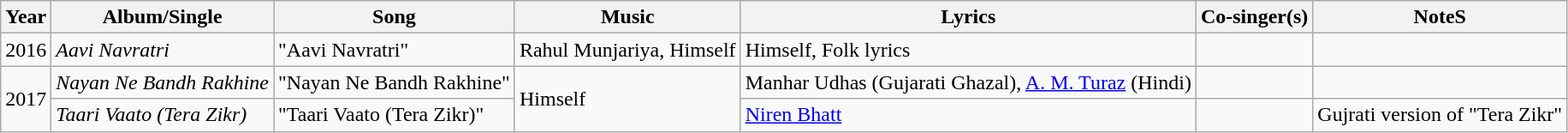<table class="wikitable sortable">
<tr>
<th>Year</th>
<th>Album/Single</th>
<th>Song</th>
<th>Music</th>
<th>Lyrics</th>
<th>Co-singer(s)</th>
<th>NoteS</th>
</tr>
<tr>
<td>2016</td>
<td><em>Aavi Navratri</em></td>
<td>"Aavi Navratri"</td>
<td>Rahul Munjariya, Himself</td>
<td>Himself, Folk lyrics</td>
<td></td>
<td></td>
</tr>
<tr>
<td rowspan="2">2017</td>
<td><em>Nayan Ne Bandh Rakhine</em></td>
<td>"Nayan Ne Bandh Rakhine"</td>
<td rowspan="2">Himself</td>
<td>Manhar Udhas (Gujarati Ghazal), <a href='#'>A. M. Turaz</a> (Hindi)</td>
<td></td>
</tr>
<tr>
<td><em>Taari Vaato (Tera Zikr)</em></td>
<td>"Taari Vaato (Tera Zikr)"</td>
<td><a href='#'>Niren Bhatt</a></td>
<td></td>
<td>Gujrati version of "Tera Zikr"</td>
</tr>
</table>
